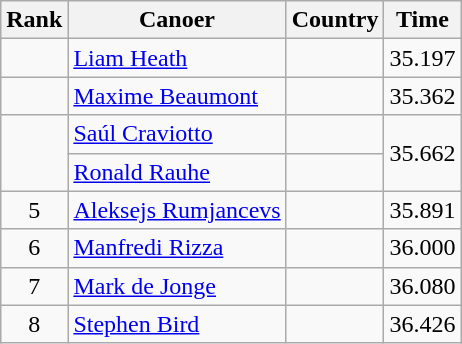<table class="wikitable" style="text-align:center;">
<tr>
<th>Rank</th>
<th>Canoer</th>
<th>Country</th>
<th>Time</th>
</tr>
<tr>
<td></td>
<td align="left"><a href='#'>Liam Heath</a></td>
<td align="left"></td>
<td>35.197</td>
</tr>
<tr>
<td></td>
<td align="left"><a href='#'>Maxime Beaumont</a></td>
<td align="left"></td>
<td>35.362</td>
</tr>
<tr>
<td rowspan=2></td>
<td align="left"><a href='#'>Saúl Craviotto</a></td>
<td align="left"></td>
<td rowspan=2>35.662</td>
</tr>
<tr>
<td align="left"><a href='#'>Ronald Rauhe</a></td>
<td align="left"></td>
</tr>
<tr>
<td>5</td>
<td align="left"><a href='#'>Aleksejs Rumjancevs</a></td>
<td align="left"></td>
<td>35.891</td>
</tr>
<tr>
<td>6</td>
<td align="left"><a href='#'>Manfredi Rizza</a></td>
<td align="left"></td>
<td>36.000</td>
</tr>
<tr>
<td>7</td>
<td align="left"><a href='#'>Mark de Jonge</a></td>
<td align="left"></td>
<td>36.080</td>
</tr>
<tr>
<td>8</td>
<td align="left"><a href='#'>Stephen Bird</a></td>
<td align="left"></td>
<td>36.426</td>
</tr>
</table>
